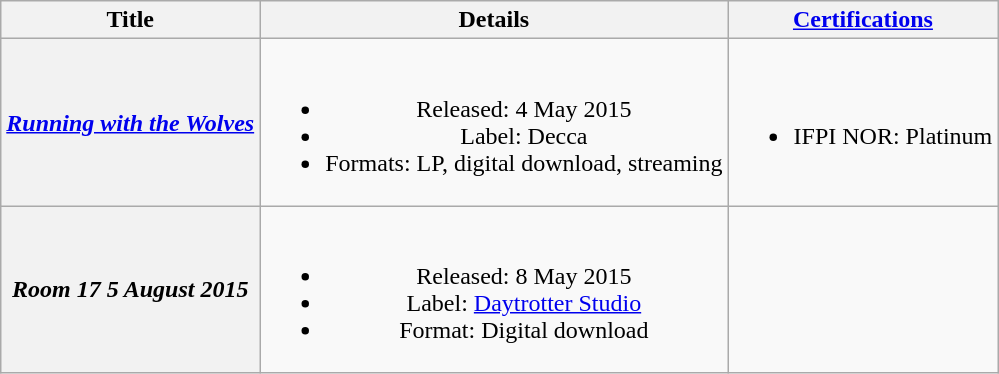<table class="wikitable plainrowheaders" style="text-align:center;" border="1">
<tr>
<th scope="col">Title</th>
<th scope="col">Details</th>
<th scope="col"><a href='#'>Certifications</a></th>
</tr>
<tr>
<th scope="row"><em><a href='#'>Running with the Wolves</a></em></th>
<td><br><ul><li>Released: 4 May 2015</li><li>Label: Decca</li><li>Formats: LP, digital download, streaming</li></ul></td>
<td><br><ul><li>IFPI NOR: Platinum</li></ul></td>
</tr>
<tr>
<th scope="row"><em>Room 17 5 August 2015</em></th>
<td><br><ul><li>Released: 8 May 2015</li><li>Label: <a href='#'>Daytrotter Studio</a></li><li>Format: Digital download</li></ul></td>
<td></td>
</tr>
</table>
